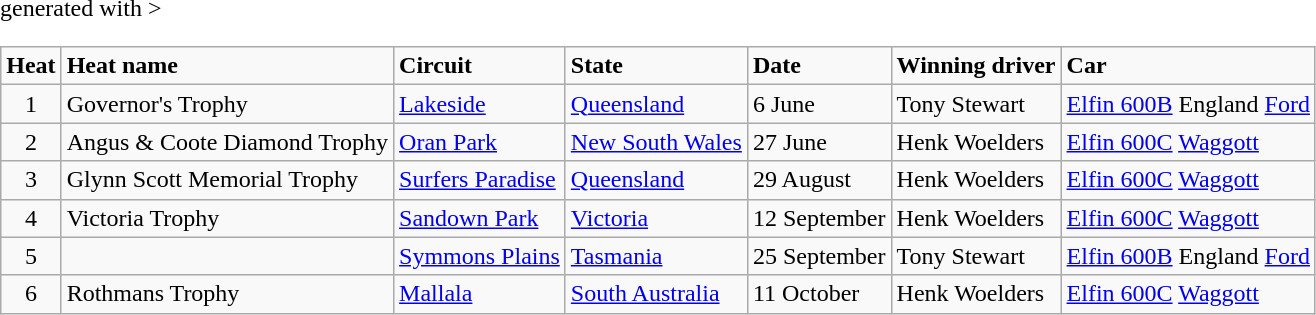<table class="wikitable" <hiddentext>generated with >
<tr style="font-weight:bold">
<td align="center">Heat</td>
<td>Heat name</td>
<td>Circuit</td>
<td>State</td>
<td>Date</td>
<td>Winning driver</td>
<td>Car</td>
</tr>
<tr>
<td align="center">1</td>
<td>Governor's Trophy</td>
<td><a href='#'>Lakeside</a></td>
<td><a href='#'>Queensland</a></td>
<td>6 June</td>
<td>Tony Stewart</td>
<td><a href='#'>Elfin 600B</a> England <a href='#'>Ford</a></td>
</tr>
<tr>
<td align="center">2</td>
<td>Angus & Coote Diamond Trophy</td>
<td><a href='#'>Oran Park</a></td>
<td><a href='#'>New South Wales</a></td>
<td>27 June</td>
<td>Henk Woelders</td>
<td><a href='#'>Elfin 600C</a> <a href='#'>Waggott</a></td>
</tr>
<tr>
<td align="center">3</td>
<td>Glynn Scott Memorial Trophy</td>
<td><a href='#'>Surfers Paradise</a></td>
<td><a href='#'>Queensland</a></td>
<td>29 August</td>
<td>Henk Woelders</td>
<td><a href='#'>Elfin 600C</a> <a href='#'>Waggott</a></td>
</tr>
<tr>
<td align="center">4</td>
<td>Victoria Trophy</td>
<td><a href='#'>Sandown Park</a></td>
<td><a href='#'>Victoria</a></td>
<td>12 September</td>
<td>Henk Woelders</td>
<td><a href='#'>Elfin 600C</a> <a href='#'>Waggott</a></td>
</tr>
<tr>
<td align="center">5</td>
<td></td>
<td><a href='#'>Symmons Plains</a></td>
<td><a href='#'>Tasmania</a></td>
<td>25 September</td>
<td>Tony Stewart</td>
<td><a href='#'>Elfin 600B</a> England <a href='#'>Ford</a></td>
</tr>
<tr>
<td align="center">6</td>
<td>Rothmans Trophy</td>
<td><a href='#'>Mallala</a></td>
<td><a href='#'>South Australia</a></td>
<td>11 October</td>
<td>Henk Woelders</td>
<td><a href='#'>Elfin 600C</a> <a href='#'>Waggott</a></td>
</tr>
</table>
